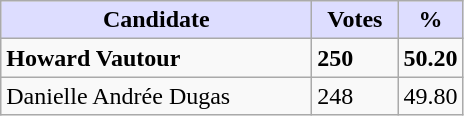<table class="wikitable">
<tr>
<th style="background:#ddf; width:200px;">Candidate</th>
<th style="background:#ddf; width:50px;">Votes</th>
<th style="background:#ddf; width:30px;">%</th>
</tr>
<tr>
<td><strong>Howard Vautour</strong></td>
<td><strong>250</strong></td>
<td><strong>50.20</strong></td>
</tr>
<tr>
<td>Danielle Andrée Dugas</td>
<td>248</td>
<td>49.80</td>
</tr>
</table>
